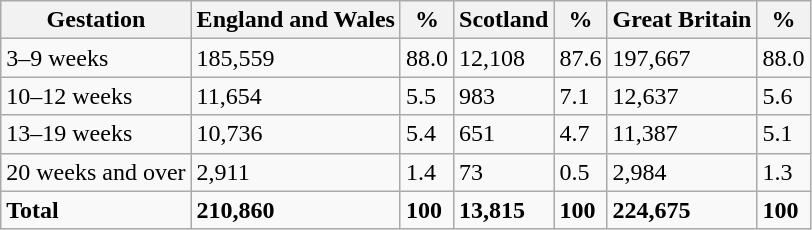<table class="wikitable">
<tr>
<th>Gestation</th>
<th>England and Wales</th>
<th>%</th>
<th>Scotland</th>
<th>%</th>
<th>Great Britain</th>
<th>%</th>
</tr>
<tr>
<td>3–9 weeks</td>
<td>185,559</td>
<td>88.0</td>
<td>12,108</td>
<td>87.6</td>
<td>197,667</td>
<td>88.0</td>
</tr>
<tr>
<td>10–12 weeks</td>
<td>11,654</td>
<td>5.5</td>
<td>983</td>
<td>7.1</td>
<td>12,637</td>
<td>5.6</td>
</tr>
<tr>
<td>13–19 weeks</td>
<td>10,736</td>
<td>5.4</td>
<td>651</td>
<td>4.7</td>
<td>11,387</td>
<td>5.1</td>
</tr>
<tr>
<td>20 weeks and over</td>
<td>2,911</td>
<td>1.4</td>
<td>73</td>
<td>0.5</td>
<td>2,984</td>
<td>1.3</td>
</tr>
<tr>
<td><strong>Total</strong></td>
<td><strong>210,860</strong></td>
<td><strong>100</strong></td>
<td><strong>13,815</strong></td>
<td><strong>100</strong></td>
<td><strong>224,675</strong></td>
<td><strong>100</strong></td>
</tr>
</table>
